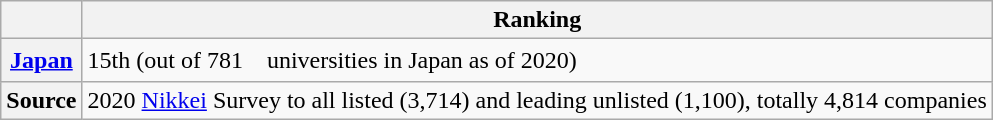<table class="wikitable">
<tr>
<th></th>
<th>Ranking</th>
</tr>
<tr>
<th><a href='#'>Japan</a></th>
<td>15th (out of 781　universities in Japan as of 2020)</td>
</tr>
<tr>
<th>Source</th>
<td>2020 <a href='#'>Nikkei</a> Survey to all listed (3,714) and leading unlisted (1,100), totally 4,814 companies</td>
</tr>
</table>
